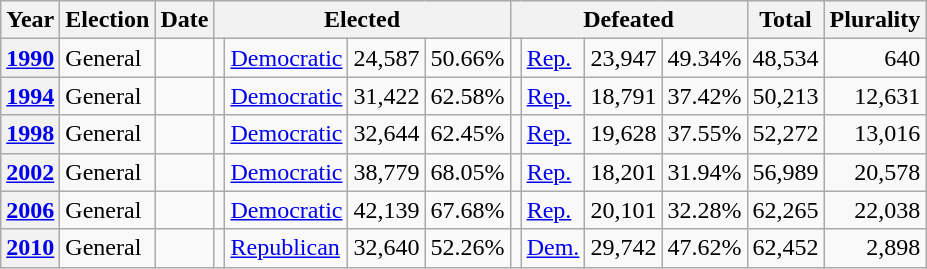<table class="wikitable">
<tr>
<th>Year</th>
<th>Election</th>
<th>Date</th>
<th colspan="4">Elected</th>
<th colspan="4">Defeated</th>
<th>Total</th>
<th>Plurality</th>
</tr>
<tr>
<th valign="top"><a href='#'>1990</a></th>
<td valign="top">General</td>
<td valign="top"></td>
<td valign="top"></td>
<td valign="top" ><a href='#'>Democratic</a></td>
<td align="right" valign="top">24,587</td>
<td align="right" valign="top">50.66%</td>
<td valign="top"></td>
<td valign="top" ><a href='#'>Rep.</a></td>
<td>23,947</td>
<td>49.34%</td>
<td align="right" valign="top">48,534</td>
<td align="right" valign="top">640</td>
</tr>
<tr>
<th valign="top"><a href='#'>1994</a></th>
<td valign="top">General</td>
<td valign="top"></td>
<td valign="top"></td>
<td valign="top" ><a href='#'>Democratic</a></td>
<td align="right" valign="top">31,422</td>
<td align="right" valign="top">62.58%</td>
<td valign="top"></td>
<td valign="top" ><a href='#'>Rep.</a></td>
<td align="right" valign="top">18,791</td>
<td align="right" valign="top">37.42%</td>
<td align="right" valign="top">50,213</td>
<td align="right" valign="top">12,631</td>
</tr>
<tr>
<th valign="top"><a href='#'>1998</a></th>
<td valign="top">General</td>
<td valign="top"></td>
<td valign="top"></td>
<td valign="top" ><a href='#'>Democratic</a></td>
<td align="right" valign="top">32,644</td>
<td align="right" valign="top">62.45%</td>
<td valign="top"></td>
<td valign="top" ><a href='#'>Rep.</a></td>
<td align="right" valign="top">19,628</td>
<td align="right" valign="top">37.55%</td>
<td align="right" valign="top">52,272</td>
<td align="right" valign="top">13,016</td>
</tr>
<tr>
<th valign="top"><a href='#'>2002</a></th>
<td valign="top">General</td>
<td valign="top"></td>
<td valign="top"></td>
<td valign="top" ><a href='#'>Democratic</a></td>
<td align="right" valign="top">38,779</td>
<td align="right" valign="top">68.05%</td>
<td valign="top"></td>
<td valign="top" ><a href='#'>Rep.</a></td>
<td align="right" valign="top">18,201</td>
<td align="right" valign="top">31.94%</td>
<td align="right" valign="top">56,989</td>
<td align="right" valign="top">20,578</td>
</tr>
<tr>
<th valign="top"><a href='#'>2006</a></th>
<td valign="top">General</td>
<td valign="top"></td>
<td valign="top"></td>
<td valign="top" ><a href='#'>Democratic</a></td>
<td align="right" valign="top">42,139</td>
<td align="right" valign="top">67.68%</td>
<td valign="top"></td>
<td valign="top" ><a href='#'>Rep.</a></td>
<td align="right" valign="top">20,101</td>
<td align="right" valign="top">32.28%</td>
<td align="right" valign="top">62,265</td>
<td align="right" valign="top">22,038</td>
</tr>
<tr>
<th valign="top"><a href='#'>2010</a></th>
<td valign="top">General</td>
<td valign="top"></td>
<td valign="top"></td>
<td valign="top" ><a href='#'>Republican</a></td>
<td align="right" valign="top">32,640</td>
<td align="right" valign="top">52.26%</td>
<td valign="top"></td>
<td valign="top" ><a href='#'>Dem.</a></td>
<td>29,742</td>
<td>47.62%</td>
<td align="right" valign="top">62,452</td>
<td align="right" valign="top">2,898</td>
</tr>
</table>
